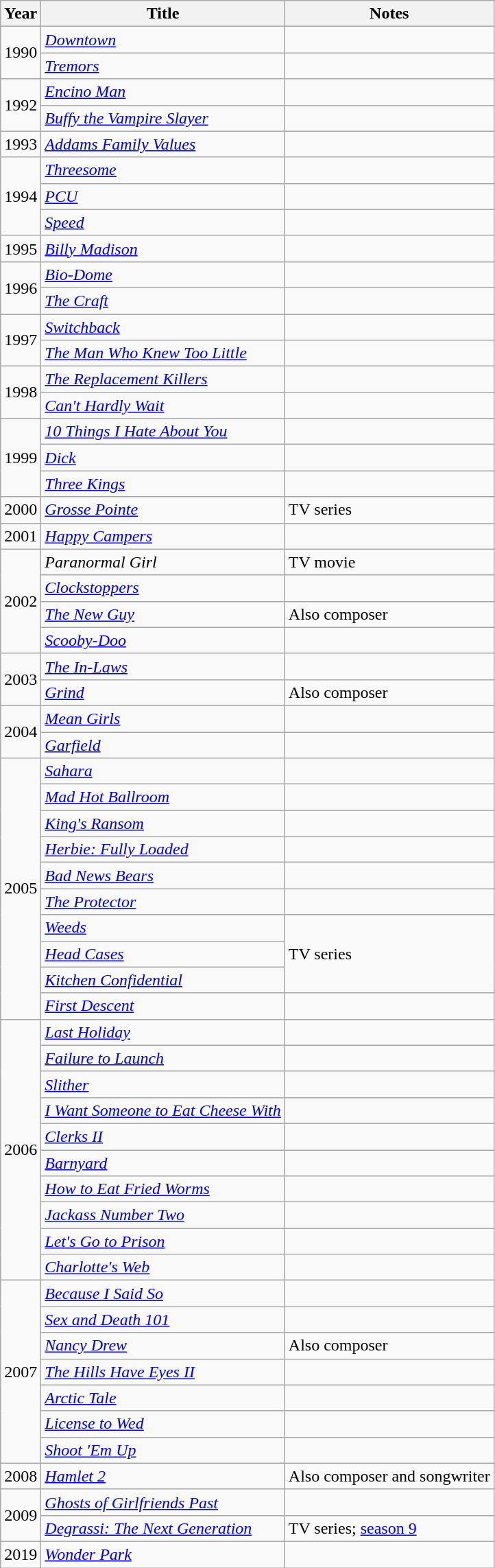<table class="wikitable sortable">
<tr>
<th>Year</th>
<th>Title</th>
<th class="unsortable">Notes</th>
</tr>
<tr>
<td rowspan="2">1990</td>
<td><em><a href='#'>Downtown</a></em></td>
<td></td>
</tr>
<tr>
<td><em><a href='#'>Tremors</a></em></td>
<td></td>
</tr>
<tr>
<td rowspan="2">1992</td>
<td><em><a href='#'>Encino Man</a></em></td>
<td></td>
</tr>
<tr>
<td><em><a href='#'>Buffy the Vampire Slayer</a></em></td>
<td></td>
</tr>
<tr>
<td>1993</td>
<td><em><a href='#'>Addams Family Values</a></em></td>
<td></td>
</tr>
<tr>
<td rowspan="3">1994</td>
<td><em><a href='#'>Threesome</a></em></td>
<td></td>
</tr>
<tr>
<td><em><a href='#'>PCU</a></em></td>
<td></td>
</tr>
<tr>
<td><em><a href='#'>Speed</a></em></td>
<td></td>
</tr>
<tr>
<td>1995</td>
<td><em><a href='#'>Billy Madison</a></em></td>
<td></td>
</tr>
<tr>
<td rowspan="2">1996</td>
<td><em><a href='#'>Bio-Dome</a></em></td>
<td></td>
</tr>
<tr>
<td><em><a href='#'>The Craft</a></em></td>
<td></td>
</tr>
<tr>
<td rowspan="2">1997</td>
<td><em><a href='#'>Switchback</a></em></td>
<td></td>
</tr>
<tr>
<td><em><a href='#'>The Man Who Knew Too Little</a></em></td>
<td></td>
</tr>
<tr>
<td rowspan="2">1998</td>
<td><em><a href='#'>The Replacement Killers</a></em></td>
<td></td>
</tr>
<tr>
<td><em><a href='#'>Can't Hardly Wait</a></em></td>
<td></td>
</tr>
<tr>
<td rowspan="3">1999</td>
<td><em><a href='#'>10 Things I Hate About You</a></em></td>
<td></td>
</tr>
<tr>
<td><em><a href='#'>Dick</a></em></td>
<td></td>
</tr>
<tr>
<td><em><a href='#'>Three Kings</a></em></td>
<td></td>
</tr>
<tr>
<td>2000</td>
<td><em><a href='#'>Grosse Pointe</a></em></td>
<td>TV series</td>
</tr>
<tr>
<td>2001</td>
<td><em><a href='#'>Happy Campers</a></em></td>
<td></td>
</tr>
<tr>
<td rowspan="4">2002</td>
<td><em>Paranormal Girl</em></td>
<td>TV movie</td>
</tr>
<tr>
<td><em><a href='#'>Clockstoppers</a></em></td>
<td></td>
</tr>
<tr>
<td><em><a href='#'>The New Guy</a></em></td>
<td>Also composer</td>
</tr>
<tr>
<td><em><a href='#'>Scooby-Doo</a></em></td>
<td></td>
</tr>
<tr>
<td rowspan="2">2003</td>
<td><em><a href='#'>The In-Laws</a></em></td>
<td></td>
</tr>
<tr>
<td><em><a href='#'>Grind</a></em></td>
<td>Also composer</td>
</tr>
<tr>
<td rowspan="2">2004</td>
<td><em><a href='#'>Mean Girls</a></em></td>
<td></td>
</tr>
<tr>
<td><em><a href='#'>Garfield</a></em></td>
<td></td>
</tr>
<tr>
<td rowspan="10">2005</td>
<td><em><a href='#'>Sahara</a></em></td>
<td></td>
</tr>
<tr>
<td><em><a href='#'>Mad Hot Ballroom</a></em></td>
<td></td>
</tr>
<tr>
<td><em><a href='#'>King's Ransom</a></em></td>
<td></td>
</tr>
<tr>
<td><em><a href='#'>Herbie: Fully Loaded</a></em></td>
<td></td>
</tr>
<tr>
<td><em><a href='#'>Bad News Bears</a></em></td>
<td></td>
</tr>
<tr>
<td><em><a href='#'>The Protector</a></em></td>
<td></td>
</tr>
<tr>
<td><em><a href='#'>Weeds</a></em></td>
<td rowspan="3">TV series</td>
</tr>
<tr>
<td><em><a href='#'>Head Cases</a></em></td>
</tr>
<tr>
<td><em><a href='#'>Kitchen Confidential</a></em></td>
</tr>
<tr>
<td><em><a href='#'>First Descent</a></em></td>
<td></td>
</tr>
<tr>
<td rowspan="10">2006</td>
<td><em><a href='#'>Last Holiday</a></em></td>
<td></td>
</tr>
<tr>
<td><em><a href='#'>Failure to Launch</a></em></td>
<td></td>
</tr>
<tr>
<td><em><a href='#'>Slither</a></em></td>
<td></td>
</tr>
<tr>
<td><em><a href='#'>I Want Someone to Eat Cheese With</a></em></td>
<td></td>
</tr>
<tr>
<td><em><a href='#'>Clerks II</a></em></td>
<td></td>
</tr>
<tr>
<td><em><a href='#'>Barnyard</a></em></td>
<td></td>
</tr>
<tr>
<td><em><a href='#'>How to Eat Fried Worms</a></em></td>
<td></td>
</tr>
<tr>
<td><em><a href='#'>Jackass Number Two</a></em></td>
<td></td>
</tr>
<tr>
<td><em><a href='#'>Let's Go to Prison</a></em></td>
<td></td>
</tr>
<tr>
<td><em><a href='#'>Charlotte's Web</a></em></td>
<td></td>
</tr>
<tr>
<td rowspan="7">2007</td>
<td><em><a href='#'>Because I Said So</a></em></td>
<td></td>
</tr>
<tr>
<td><em><a href='#'>Sex and Death 101</a></em></td>
<td></td>
</tr>
<tr>
<td><em><a href='#'>Nancy Drew</a></em></td>
<td>Also composer</td>
</tr>
<tr>
<td><em><a href='#'>The Hills Have Eyes II</a></em></td>
<td></td>
</tr>
<tr>
<td><em><a href='#'>Arctic Tale</a></em></td>
<td></td>
</tr>
<tr>
<td><em><a href='#'>License to Wed</a></em></td>
<td></td>
</tr>
<tr>
<td><em><a href='#'>Shoot 'Em Up</a></em></td>
<td></td>
</tr>
<tr>
<td>2008</td>
<td><em><a href='#'>Hamlet 2</a></em></td>
<td>Also composer and songwriter</td>
</tr>
<tr>
<td rowspan="2">2009</td>
<td><em><a href='#'>Ghosts of Girlfriends Past</a></em></td>
<td></td>
</tr>
<tr>
<td><em><a href='#'>Degrassi: The Next Generation</a></em></td>
<td>TV series; <a href='#'>season 9</a></td>
</tr>
<tr>
<td>2019</td>
<td><em><a href='#'>Wonder Park</a></em></td>
<td></td>
</tr>
</table>
